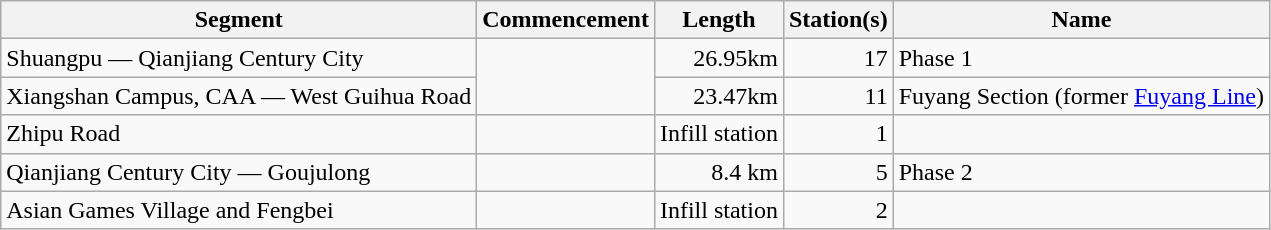<table class="wikitable" style="border-collapse: collapse; text-align: right;">
<tr>
<th>Segment</th>
<th>Commencement</th>
<th>Length</th>
<th>Station(s)</th>
<th>Name</th>
</tr>
<tr>
<td style="text-align: left;">Shuangpu — Qianjiang Century City</td>
<td rowspan="2"></td>
<td>26.95km</td>
<td>17</td>
<td style="text-align: left;">Phase 1</td>
</tr>
<tr>
<td style="text-align: left;">Xiangshan Campus, CAA — West Guihua Road</td>
<td>23.47km</td>
<td>11</td>
<td style="text-align: left;">Fuyang Section (former <a href='#'>Fuyang Line</a>)</td>
</tr>
<tr>
<td style="text-align: left;">Zhipu Road</td>
<td></td>
<td>Infill station</td>
<td>1</td>
<td></td>
</tr>
<tr>
<td style="text-align: left;">Qianjiang Century City — Goujulong</td>
<td></td>
<td>8.4 km</td>
<td>5</td>
<td style="text-align: left;">Phase 2</td>
</tr>
<tr>
<td style="text-align: left;">Asian Games Village and Fengbei</td>
<td></td>
<td>Infill station</td>
<td>2</td>
<td></td>
</tr>
</table>
